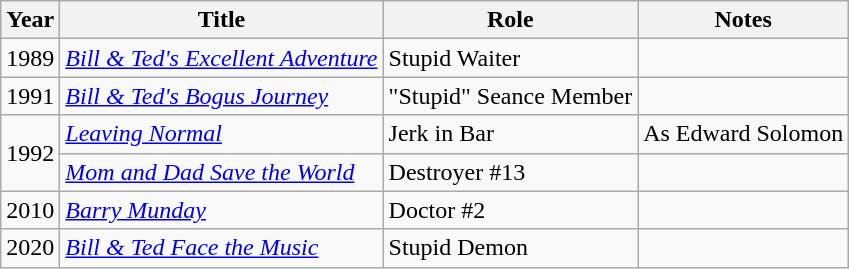<table class="wikitable">
<tr>
<th>Year</th>
<th>Title</th>
<th>Role</th>
<th>Notes</th>
</tr>
<tr>
<td>1989</td>
<td><em><a href='#'>Bill & Ted's Excellent Adventure</a></em></td>
<td>Stupid Waiter</td>
<td></td>
</tr>
<tr>
<td>1991</td>
<td><em><a href='#'>Bill & Ted's Bogus Journey</a></em></td>
<td>"Stupid" Seance Member</td>
<td></td>
</tr>
<tr>
<td rowspan=2>1992</td>
<td><em><a href='#'>Leaving Normal</a></em></td>
<td>Jerk in Bar</td>
<td>As Edward Solomon</td>
</tr>
<tr>
<td><em><a href='#'>Mom and Dad Save the World</a></em></td>
<td>Destroyer #13</td>
<td></td>
</tr>
<tr>
<td>2010</td>
<td><em><a href='#'>Barry Munday</a></em></td>
<td>Doctor #2</td>
<td></td>
</tr>
<tr>
<td>2020</td>
<td><em><a href='#'>Bill & Ted Face the Music</a></em></td>
<td>Stupid Demon</td>
<td></td>
</tr>
</table>
